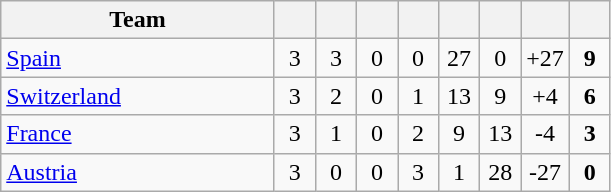<table class="wikitable" style="text-align:center;">
<tr>
<th width="175">Team</th>
<th width="20"></th>
<th width="20"></th>
<th width="20"></th>
<th width="20"></th>
<th width="20"></th>
<th width="20"></th>
<th width="20"></th>
<th width="20"></th>
</tr>
<tr>
<td align=left> <a href='#'>Spain</a></td>
<td>3</td>
<td>3</td>
<td>0</td>
<td>0</td>
<td>27</td>
<td>0</td>
<td>+27</td>
<td><strong>9</strong></td>
</tr>
<tr>
<td align=left> <a href='#'>Switzerland</a></td>
<td>3</td>
<td>2</td>
<td>0</td>
<td>1</td>
<td>13</td>
<td>9</td>
<td>+4</td>
<td><strong>6</strong></td>
</tr>
<tr>
<td align=left> <a href='#'>France</a></td>
<td>3</td>
<td>1</td>
<td>0</td>
<td>2</td>
<td>9</td>
<td>13</td>
<td>-4</td>
<td><strong>3</strong></td>
</tr>
<tr>
<td align=left> <a href='#'>Austria</a></td>
<td>3</td>
<td>0</td>
<td>0</td>
<td>3</td>
<td>1</td>
<td>28</td>
<td>-27</td>
<td><strong>0</strong></td>
</tr>
</table>
